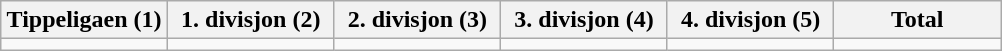<table class="wikitable">
<tr>
<th width="16.6%">Tippeligaen (1)</th>
<th width="16.6%">1. divisjon (2)</th>
<th width="16.6%">2. divisjon (3)</th>
<th width="16.6%">3. divisjon (4)</th>
<th width="16.6%">4. divisjon (5)</th>
<th width="16.6%">Total</th>
</tr>
<tr>
<td></td>
<td></td>
<td></td>
<td></td>
<td></td>
<td></td>
</tr>
</table>
